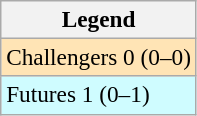<table class=wikitable style=font-size:97%>
<tr>
<th>Legend</th>
</tr>
<tr style="background:moccasin;">
<td>Challengers 0 (0–0)</td>
</tr>
<tr style="background:#cffcff;">
<td>Futures 1 (0–1)</td>
</tr>
</table>
